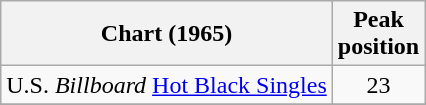<table class="wikitable sortable">
<tr>
<th>Chart (1965)</th>
<th>Peak<br>position</th>
</tr>
<tr>
<td>U.S. <em>Billboard</em> <a href='#'>Hot Black Singles</a></td>
<td align="center">23</td>
</tr>
<tr>
</tr>
</table>
